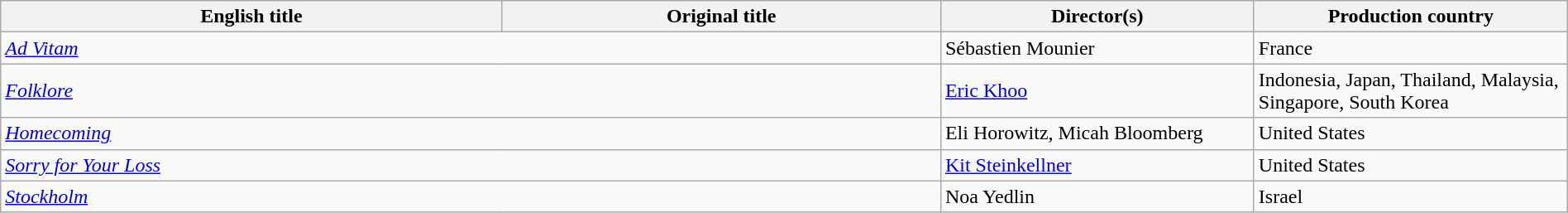<table class="wikitable" width=100%>
<tr>
<th scope="col" width="32%">English title</th>
<th scope="col" width="28%">Original title</th>
<th scope="col" width="20%">Director(s)</th>
<th scope="col" width="20%">Production country</th>
</tr>
<tr>
<td colspan=2><em><a href='#'>Ad Vitam</a></em></td>
<td>Sébastien Mounier</td>
<td>France</td>
</tr>
<tr>
<td colspan=2><em><a href='#'>Folklore</a></em></td>
<td><a href='#'>Eric Khoo</a></td>
<td>Indonesia, Japan, Thailand, Malaysia, Singapore, South Korea</td>
</tr>
<tr>
<td colspan=2><em><a href='#'>Homecoming</a></em></td>
<td>Eli Horowitz, Micah Bloomberg</td>
<td>United States</td>
</tr>
<tr>
<td colspan=2><em><a href='#'>Sorry for Your Loss</a></em></td>
<td><a href='#'>Kit Steinkellner</a></td>
<td>United States</td>
</tr>
<tr>
<td colspan=2><em><a href='#'>Stockholm</a></em></td>
<td>Noa Yedlin</td>
<td>Israel</td>
</tr>
</table>
